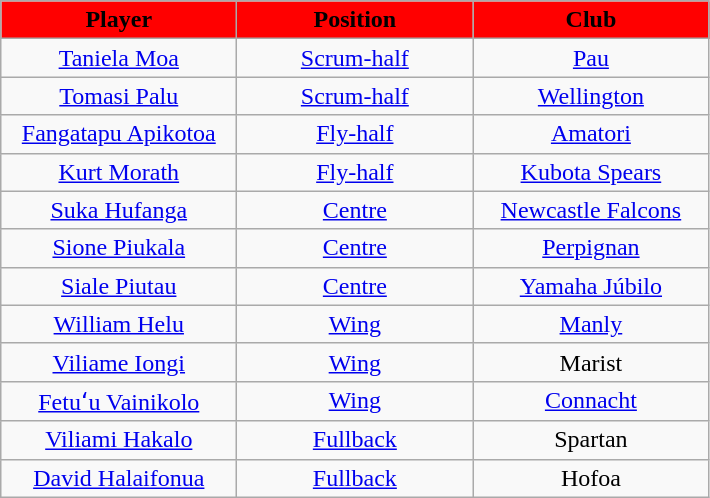<table class="wikitable" style="text-align:center">
<tr>
<td bgcolor="FF0000" style="width:150px"><strong><span>Player</span></strong></td>
<td bgcolor="FF0000" style="width:150px"><strong><span>Position</span></strong></td>
<td bgcolor="FF0000" style="width:150px"><strong><span>Club</span></strong></td>
</tr>
<tr>
<td><a href='#'>Taniela Moa</a></td>
<td><a href='#'>Scrum-half</a></td>
<td> <a href='#'>Pau</a></td>
</tr>
<tr>
<td><a href='#'>Tomasi Palu</a></td>
<td><a href='#'>Scrum-half</a></td>
<td> <a href='#'>Wellington</a></td>
</tr>
<tr>
<td><a href='#'>Fangatapu Apikotoa</a></td>
<td><a href='#'>Fly-half</a></td>
<td> <a href='#'>Amatori</a></td>
</tr>
<tr>
<td><a href='#'>Kurt Morath</a></td>
<td><a href='#'>Fly-half</a></td>
<td> <a href='#'>Kubota Spears</a></td>
</tr>
<tr>
<td><a href='#'>Suka Hufanga</a></td>
<td><a href='#'>Centre</a></td>
<td> <a href='#'>Newcastle Falcons</a></td>
</tr>
<tr>
<td><a href='#'>Sione Piukala</a></td>
<td><a href='#'>Centre</a></td>
<td> <a href='#'>Perpignan</a></td>
</tr>
<tr>
<td><a href='#'>Siale Piutau</a></td>
<td><a href='#'>Centre</a></td>
<td> <a href='#'>Yamaha Júbilo</a></td>
</tr>
<tr>
<td><a href='#'>William Helu</a></td>
<td><a href='#'>Wing</a></td>
<td> <a href='#'>Manly</a></td>
</tr>
<tr>
<td><a href='#'>Viliame Iongi</a></td>
<td><a href='#'>Wing</a></td>
<td> Marist</td>
</tr>
<tr>
<td><a href='#'>Fetuʻu Vainikolo</a></td>
<td><a href='#'>Wing</a></td>
<td> <a href='#'>Connacht</a></td>
</tr>
<tr>
<td><a href='#'>Viliami Hakalo</a></td>
<td><a href='#'>Fullback</a></td>
<td> Spartan</td>
</tr>
<tr>
<td><a href='#'>David Halaifonua</a></td>
<td><a href='#'>Fullback</a></td>
<td> Hofoa</td>
</tr>
</table>
